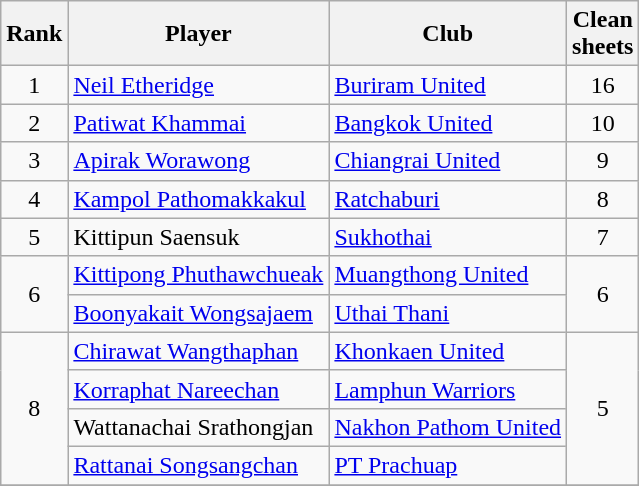<table class="wikitable" style="text-align:center">
<tr>
<th>Rank</th>
<th>Player</th>
<th>Club</th>
<th>Clean<br>sheets</th>
</tr>
<tr>
<td>1</td>
<td align="left"> <a href='#'>Neil Etheridge</a></td>
<td align="left"><a href='#'>Buriram United</a></td>
<td>16</td>
</tr>
<tr>
<td>2</td>
<td align="left"> <a href='#'>Patiwat Khammai</a></td>
<td align="left"><a href='#'>Bangkok United</a></td>
<td>10</td>
</tr>
<tr>
<td>3</td>
<td align="left"> <a href='#'>Apirak Worawong</a></td>
<td align="left"><a href='#'>Chiangrai United</a></td>
<td>9</td>
</tr>
<tr>
<td>4</td>
<td align="left"> <a href='#'>Kampol Pathomakkakul</a></td>
<td align="left"><a href='#'>Ratchaburi</a></td>
<td>8</td>
</tr>
<tr>
<td>5</td>
<td align="left"> Kittipun Saensuk</td>
<td align="left"><a href='#'>Sukhothai</a></td>
<td>7</td>
</tr>
<tr>
<td rowspan="2">6</td>
<td align="left"> <a href='#'>Kittipong Phuthawchueak</a></td>
<td align="left"><a href='#'>Muangthong United</a></td>
<td rowspan="2">6</td>
</tr>
<tr>
<td align="left"> <a href='#'>Boonyakait Wongsajaem</a></td>
<td align="left"><a href='#'>Uthai Thani</a></td>
</tr>
<tr>
<td rowspan="4">8</td>
<td align="left"> <a href='#'>Chirawat Wangthaphan</a></td>
<td align="left"><a href='#'>Khonkaen United</a></td>
<td rowspan="4">5</td>
</tr>
<tr>
<td align="left"> <a href='#'>Korraphat Nareechan</a></td>
<td align="left"><a href='#'>Lamphun Warriors</a></td>
</tr>
<tr>
<td align="left"> Wattanachai Srathongjan</td>
<td align="left"><a href='#'>Nakhon Pathom United</a></td>
</tr>
<tr>
<td align="left"> <a href='#'>Rattanai Songsangchan</a></td>
<td align="left"><a href='#'>PT Prachuap</a></td>
</tr>
<tr>
</tr>
</table>
